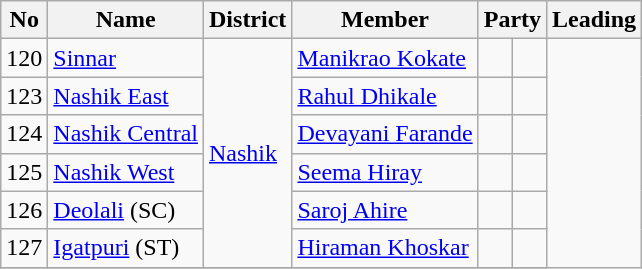<table class="wikitable">
<tr>
<th>No</th>
<th>Name</th>
<th>District</th>
<th>Member</th>
<th colspan="2">Party</th>
<th colspan=2>Leading<br></th>
</tr>
<tr>
<td>120</td>
<td><a href='#'>Sinnar</a></td>
<td rowspan="6"><a href='#'>Nashik</a></td>
<td><a href='#'>Manikrao Kokate</a></td>
<td></td>
<td></td>
</tr>
<tr>
<td>123</td>
<td><a href='#'>Nashik East</a></td>
<td><a href='#'>Rahul Dhikale</a></td>
<td></td>
<td></td>
</tr>
<tr>
<td>124</td>
<td><a href='#'>Nashik Central</a></td>
<td><a href='#'>Devayani Farande</a></td>
<td></td>
<td></td>
</tr>
<tr>
<td>125</td>
<td><a href='#'>Nashik West</a></td>
<td><a href='#'>Seema Hiray</a></td>
<td></td>
<td></td>
</tr>
<tr>
<td>126</td>
<td><a href='#'>Deolali</a> (SC)</td>
<td><a href='#'>Saroj Ahire</a></td>
<td></td>
<td></td>
</tr>
<tr>
<td>127</td>
<td><a href='#'>Igatpuri</a> (ST)</td>
<td><a href='#'>Hiraman Khoskar</a></td>
<td></td>
<td></td>
</tr>
<tr>
</tr>
</table>
